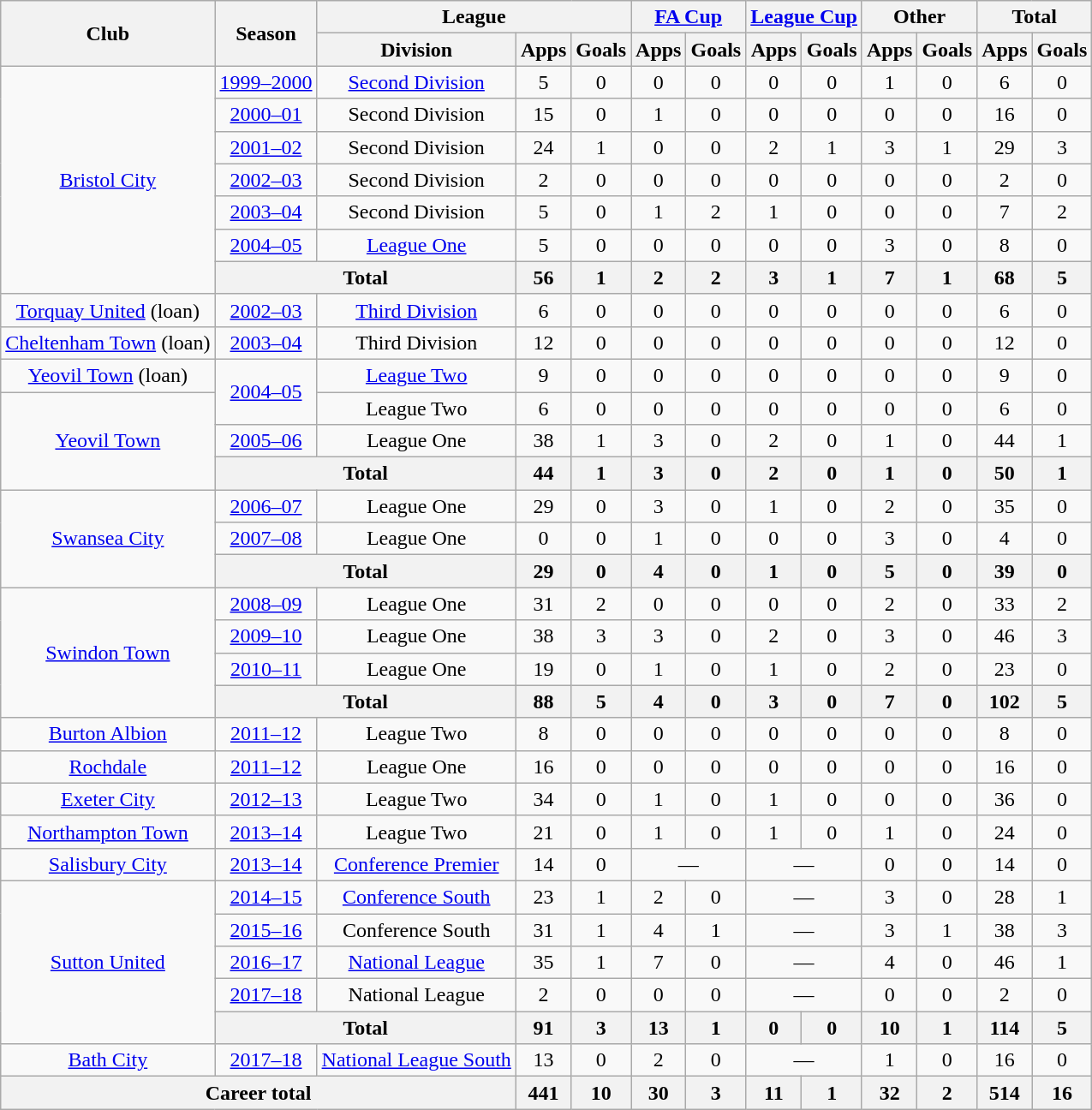<table class="wikitable" style="text-align:center">
<tr>
<th rowspan=2>Club</th>
<th rowspan=2>Season</th>
<th colspan=3>League</th>
<th colspan=2><a href='#'>FA Cup</a></th>
<th colspan=2><a href='#'>League Cup</a></th>
<th colspan=2>Other</th>
<th colspan=2>Total</th>
</tr>
<tr>
<th>Division</th>
<th>Apps</th>
<th>Goals</th>
<th>Apps</th>
<th>Goals</th>
<th>Apps</th>
<th>Goals</th>
<th>Apps</th>
<th>Goals</th>
<th>Apps</th>
<th>Goals</th>
</tr>
<tr>
<td rowspan="7"><a href='#'>Bristol City</a></td>
<td><a href='#'>1999–2000</a></td>
<td><a href='#'>Second Division</a></td>
<td>5</td>
<td>0</td>
<td>0</td>
<td>0</td>
<td>0</td>
<td>0</td>
<td>1</td>
<td>0</td>
<td>6</td>
<td>0</td>
</tr>
<tr>
<td><a href='#'>2000–01</a></td>
<td>Second Division</td>
<td>15</td>
<td>0</td>
<td>1</td>
<td>0</td>
<td>0</td>
<td>0</td>
<td>0</td>
<td>0</td>
<td>16</td>
<td>0</td>
</tr>
<tr>
<td><a href='#'>2001–02</a></td>
<td>Second Division</td>
<td>24</td>
<td>1</td>
<td>0</td>
<td>0</td>
<td>2</td>
<td>1</td>
<td>3</td>
<td>1</td>
<td>29</td>
<td>3</td>
</tr>
<tr>
<td><a href='#'>2002–03</a></td>
<td>Second Division</td>
<td>2</td>
<td>0</td>
<td>0</td>
<td>0</td>
<td>0</td>
<td>0</td>
<td>0</td>
<td>0</td>
<td>2</td>
<td>0</td>
</tr>
<tr>
<td><a href='#'>2003–04</a></td>
<td>Second Division</td>
<td>5</td>
<td>0</td>
<td>1</td>
<td>2</td>
<td>1</td>
<td>0</td>
<td>0</td>
<td>0</td>
<td>7</td>
<td>2</td>
</tr>
<tr>
<td><a href='#'>2004–05</a></td>
<td><a href='#'>League One</a></td>
<td>5</td>
<td>0</td>
<td>0</td>
<td>0</td>
<td>0</td>
<td>0</td>
<td>3</td>
<td>0</td>
<td>8</td>
<td>0</td>
</tr>
<tr>
<th colspan="2">Total</th>
<th>56</th>
<th>1</th>
<th>2</th>
<th>2</th>
<th>3</th>
<th>1</th>
<th>7</th>
<th>1</th>
<th>68</th>
<th>5</th>
</tr>
<tr>
<td><a href='#'>Torquay United</a> (loan)</td>
<td><a href='#'>2002–03</a></td>
<td><a href='#'>Third Division</a></td>
<td>6</td>
<td>0</td>
<td>0</td>
<td>0</td>
<td>0</td>
<td>0</td>
<td>0</td>
<td>0</td>
<td>6</td>
<td>0</td>
</tr>
<tr>
<td><a href='#'>Cheltenham Town</a> (loan)</td>
<td><a href='#'>2003–04</a></td>
<td>Third Division</td>
<td>12</td>
<td>0</td>
<td>0</td>
<td>0</td>
<td>0</td>
<td>0</td>
<td>0</td>
<td>0</td>
<td>12</td>
<td>0</td>
</tr>
<tr>
<td><a href='#'>Yeovil Town</a> (loan)</td>
<td rowspan="2"><a href='#'>2004–05</a></td>
<td><a href='#'>League Two</a></td>
<td>9</td>
<td>0</td>
<td>0</td>
<td>0</td>
<td>0</td>
<td>0</td>
<td>0</td>
<td>0</td>
<td>9</td>
<td>0</td>
</tr>
<tr>
<td rowspan="3"><a href='#'>Yeovil Town</a></td>
<td>League Two</td>
<td>6</td>
<td>0</td>
<td>0</td>
<td>0</td>
<td>0</td>
<td>0</td>
<td>0</td>
<td>0</td>
<td>6</td>
<td>0</td>
</tr>
<tr>
<td><a href='#'>2005–06</a></td>
<td>League One</td>
<td>38</td>
<td>1</td>
<td>3</td>
<td>0</td>
<td>2</td>
<td>0</td>
<td>1</td>
<td>0</td>
<td>44</td>
<td>1</td>
</tr>
<tr>
<th colspan="2">Total</th>
<th>44</th>
<th>1</th>
<th>3</th>
<th>0</th>
<th>2</th>
<th>0</th>
<th>1</th>
<th>0</th>
<th>50</th>
<th>1</th>
</tr>
<tr>
<td rowspan="3"><a href='#'>Swansea City</a></td>
<td><a href='#'>2006–07</a></td>
<td>League One</td>
<td>29</td>
<td>0</td>
<td>3</td>
<td>0</td>
<td>1</td>
<td>0</td>
<td>2</td>
<td>0</td>
<td>35</td>
<td>0</td>
</tr>
<tr>
<td><a href='#'>2007–08</a></td>
<td>League One</td>
<td>0</td>
<td>0</td>
<td>1</td>
<td>0</td>
<td>0</td>
<td>0</td>
<td>3</td>
<td>0</td>
<td>4</td>
<td>0</td>
</tr>
<tr>
<th colspan="2">Total</th>
<th>29</th>
<th>0</th>
<th>4</th>
<th>0</th>
<th>1</th>
<th>0</th>
<th>5</th>
<th>0</th>
<th>39</th>
<th>0</th>
</tr>
<tr>
<td rowspan="4"><a href='#'>Swindon Town</a></td>
<td><a href='#'>2008–09</a></td>
<td>League One</td>
<td>31</td>
<td>2</td>
<td>0</td>
<td>0</td>
<td>0</td>
<td>0</td>
<td>2</td>
<td>0</td>
<td>33</td>
<td>2</td>
</tr>
<tr>
<td><a href='#'>2009–10</a></td>
<td>League One</td>
<td>38</td>
<td>3</td>
<td>3</td>
<td>0</td>
<td>2</td>
<td>0</td>
<td>3</td>
<td>0</td>
<td>46</td>
<td>3</td>
</tr>
<tr>
<td><a href='#'>2010–11</a></td>
<td>League One</td>
<td>19</td>
<td>0</td>
<td>1</td>
<td>0</td>
<td>1</td>
<td>0</td>
<td>2</td>
<td>0</td>
<td>23</td>
<td>0</td>
</tr>
<tr>
<th colspan="2">Total</th>
<th>88</th>
<th>5</th>
<th>4</th>
<th>0</th>
<th>3</th>
<th>0</th>
<th>7</th>
<th>0</th>
<th>102</th>
<th>5</th>
</tr>
<tr>
<td><a href='#'>Burton Albion</a></td>
<td><a href='#'>2011–12</a></td>
<td>League Two</td>
<td>8</td>
<td>0</td>
<td>0</td>
<td>0</td>
<td>0</td>
<td>0</td>
<td>0</td>
<td>0</td>
<td>8</td>
<td>0</td>
</tr>
<tr>
<td><a href='#'>Rochdale</a></td>
<td><a href='#'>2011–12</a></td>
<td>League One</td>
<td>16</td>
<td>0</td>
<td>0</td>
<td>0</td>
<td>0</td>
<td>0</td>
<td>0</td>
<td>0</td>
<td>16</td>
<td>0</td>
</tr>
<tr>
<td><a href='#'>Exeter City</a></td>
<td><a href='#'>2012–13</a></td>
<td>League Two</td>
<td>34</td>
<td>0</td>
<td>1</td>
<td>0</td>
<td>1</td>
<td>0</td>
<td>0</td>
<td>0</td>
<td>36</td>
<td>0</td>
</tr>
<tr>
<td><a href='#'>Northampton Town</a></td>
<td><a href='#'>2013–14</a></td>
<td>League Two</td>
<td>21</td>
<td>0</td>
<td>1</td>
<td>0</td>
<td>1</td>
<td>0</td>
<td>1</td>
<td>0</td>
<td>24</td>
<td>0</td>
</tr>
<tr>
<td><a href='#'>Salisbury City</a></td>
<td><a href='#'>2013–14</a></td>
<td><a href='#'>Conference Premier</a></td>
<td>14</td>
<td>0</td>
<td colspan="2">—</td>
<td colspan="2">—</td>
<td>0</td>
<td>0</td>
<td>14</td>
<td>0</td>
</tr>
<tr>
<td rowspan="5"><a href='#'>Sutton United</a></td>
<td><a href='#'>2014–15</a></td>
<td><a href='#'>Conference South</a></td>
<td>23</td>
<td>1</td>
<td>2</td>
<td>0</td>
<td colspan="2">—</td>
<td>3</td>
<td>0</td>
<td>28</td>
<td>1</td>
</tr>
<tr>
<td><a href='#'>2015–16</a></td>
<td>Conference South</td>
<td>31</td>
<td>1</td>
<td>4</td>
<td>1</td>
<td colspan="2">—</td>
<td>3</td>
<td>1</td>
<td>38</td>
<td>3</td>
</tr>
<tr>
<td><a href='#'>2016–17</a></td>
<td><a href='#'>National League</a></td>
<td>35</td>
<td>1</td>
<td>7</td>
<td>0</td>
<td colspan="2">—</td>
<td>4</td>
<td>0</td>
<td>46</td>
<td>1</td>
</tr>
<tr>
<td><a href='#'>2017–18</a></td>
<td>National League</td>
<td>2</td>
<td>0</td>
<td>0</td>
<td>0</td>
<td colspan="2">—</td>
<td>0</td>
<td>0</td>
<td>2</td>
<td>0</td>
</tr>
<tr>
<th colspan="2">Total</th>
<th>91</th>
<th>3</th>
<th>13</th>
<th>1</th>
<th>0</th>
<th>0</th>
<th>10</th>
<th>1</th>
<th>114</th>
<th>5</th>
</tr>
<tr>
<td><a href='#'>Bath City</a></td>
<td><a href='#'>2017–18</a></td>
<td><a href='#'>National League South</a></td>
<td>13</td>
<td>0</td>
<td>2</td>
<td>0</td>
<td colspan="2">—</td>
<td>1</td>
<td>0</td>
<td>16</td>
<td>0</td>
</tr>
<tr>
<th colspan="3">Career total</th>
<th>441</th>
<th>10</th>
<th>30</th>
<th>3</th>
<th>11</th>
<th>1</th>
<th>32</th>
<th>2</th>
<th>514</th>
<th>16</th>
</tr>
</table>
